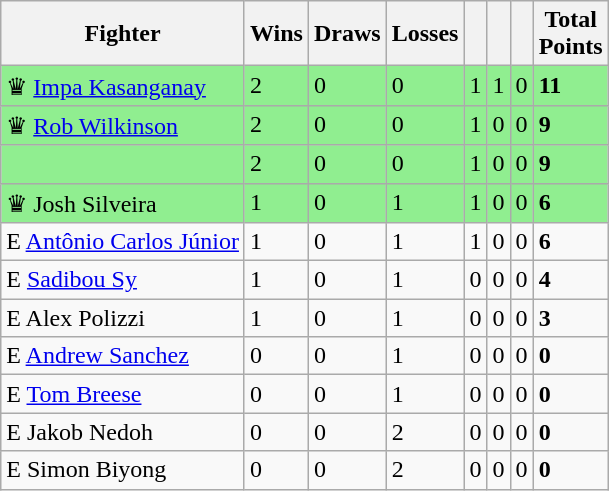<table class="wikitable sortable">
<tr>
<th>Fighter</th>
<th>Wins</th>
<th>Draws</th>
<th>Losses</th>
<th></th>
<th></th>
<th></th>
<th>Total<br> Points</th>
</tr>
<tr style="background:#90EE90;">
<td>♛  <a href='#'>Impa Kasanganay</a></td>
<td>2</td>
<td>0</td>
<td>0</td>
<td>1</td>
<td>1</td>
<td>0</td>
<td><strong>11</strong></td>
</tr>
<tr style="background:#90EE90;">
<td>♛  <a href='#'>Rob Wilkinson</a></td>
<td>2</td>
<td>0</td>
<td>0</td>
<td>1</td>
<td>0</td>
<td>0</td>
<td><strong>9</strong></td>
</tr>
<tr style="background:#90EE90;">
<td></td>
<td>2</td>
<td>0</td>
<td>0</td>
<td>1</td>
<td>0</td>
<td>0</td>
<td><strong>9</strong></td>
</tr>
<tr style="background:#90EE90;">
<td>♛  Josh Silveira</td>
<td>1</td>
<td>0</td>
<td>1</td>
<td>1</td>
<td>0</td>
<td>0</td>
<td><strong>6</strong></td>
</tr>
<tr>
<td>E  <a href='#'>Antônio Carlos Júnior</a></td>
<td>1</td>
<td>0</td>
<td>1</td>
<td>1</td>
<td>0</td>
<td>0</td>
<td><strong>6</strong></td>
</tr>
<tr>
<td>E  <a href='#'>Sadibou Sy</a></td>
<td>1</td>
<td>0</td>
<td>1</td>
<td>0</td>
<td>0</td>
<td>0</td>
<td><strong>4</strong></td>
</tr>
<tr>
<td>E  Alex Polizzi</td>
<td>1</td>
<td>0</td>
<td>1</td>
<td>0</td>
<td>0</td>
<td>0</td>
<td><strong>3</strong></td>
</tr>
<tr>
<td>E  <a href='#'>Andrew Sanchez</a></td>
<td>0</td>
<td>0</td>
<td>1</td>
<td>0</td>
<td>0</td>
<td>0</td>
<td><strong>0</strong></td>
</tr>
<tr>
<td>E  <a href='#'>Tom Breese</a></td>
<td>0</td>
<td>0</td>
<td>1</td>
<td>0</td>
<td>0</td>
<td>0</td>
<td><strong>0</strong></td>
</tr>
<tr>
<td>E  Jakob Nedoh</td>
<td>0</td>
<td>0</td>
<td>2</td>
<td>0</td>
<td>0</td>
<td>0</td>
<td><strong>0</strong></td>
</tr>
<tr>
<td>E  Simon Biyong</td>
<td>0</td>
<td>0</td>
<td>2</td>
<td>0</td>
<td>0</td>
<td>0</td>
<td><strong>0</strong></td>
</tr>
</table>
